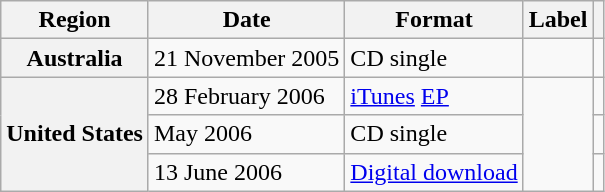<table class="wikitable plainrowheaders">
<tr>
<th>Region</th>
<th>Date</th>
<th>Format</th>
<th>Label</th>
<th></th>
</tr>
<tr>
<th scope="row">Australia</th>
<td>21 November 2005</td>
<td>CD single</td>
<td></td>
<td></td>
</tr>
<tr>
<th scope="row" rowspan="3">United States</th>
<td>28 February 2006</td>
<td><a href='#'>iTunes</a> <a href='#'>EP</a></td>
<td rowspan="3"></td>
<td></td>
</tr>
<tr>
<td>May 2006</td>
<td>CD single</td>
<td></td>
</tr>
<tr>
<td>13 June 2006</td>
<td><a href='#'>Digital download</a></td>
<td></td>
</tr>
</table>
